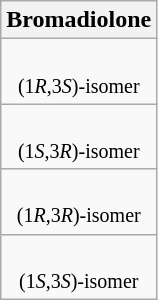<table class="wikitable float-left" style="text-align:center">
<tr class="hintergrundfarbe6">
<th>Bromadiolone</th>
</tr>
<tr>
<td><br> <small>(1<em>R</em>,3<em>S</em>)-isomer</small></td>
</tr>
<tr>
<td><br> <small>(1<em>S</em>,3<em>R</em>)-isomer</small></td>
</tr>
<tr>
<td><br> <small>(1<em>R</em>,3<em>R</em>)-isomer</small></td>
</tr>
<tr>
<td><br> <small>(1<em>S</em>,3<em>S</em>)-isomer</small></td>
</tr>
</table>
